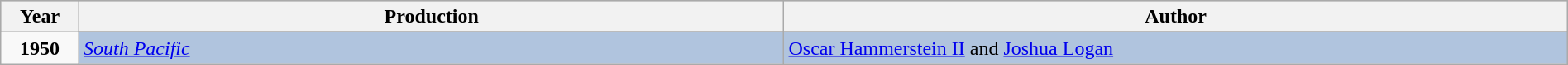<table class="wikitable" style="width:100%;">
<tr style="background:#bebebe;">
<th style="width:5%;">Year</th>
<th style="width:45%;">Production</th>
<th style="width:50%;">Author</th>
</tr>
<tr>
<td rowspan="2" align="center"><strong>1950</strong><br></td>
</tr>
<tr style="background:#B0C4DE">
<td><em><a href='#'>South Pacific</a></em></td>
<td><a href='#'>Oscar Hammerstein II</a> and <a href='#'>Joshua Logan</a></td>
</tr>
</table>
